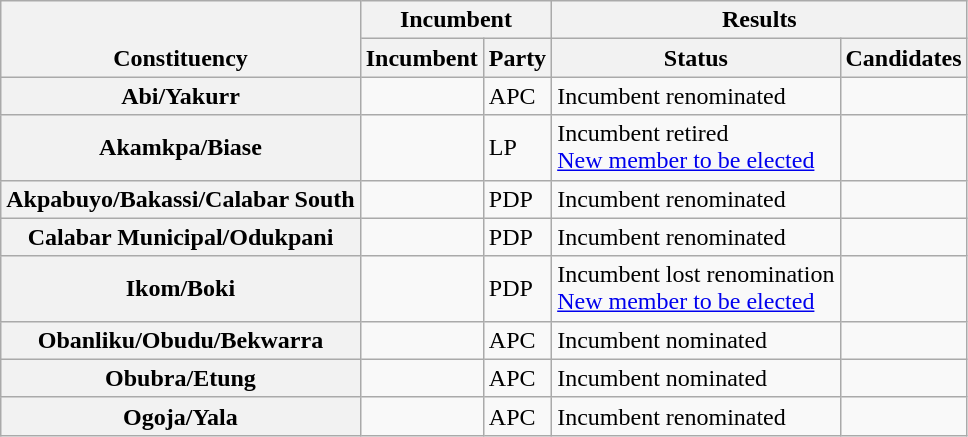<table class="wikitable sortable">
<tr valign=bottom>
<th rowspan=2>Constituency</th>
<th colspan=2>Incumbent</th>
<th colspan=2>Results</th>
</tr>
<tr valign=bottom>
<th>Incumbent</th>
<th>Party</th>
<th>Status</th>
<th>Candidates</th>
</tr>
<tr>
<th>Abi/Yakurr</th>
<td></td>
<td>APC</td>
<td>Incumbent renominated</td>
<td nowrap></td>
</tr>
<tr>
<th>Akamkpa/Biase</th>
<td></td>
<td>LP</td>
<td>Incumbent retired<br><a href='#'>New member to be elected</a></td>
<td nowrap></td>
</tr>
<tr>
<th>Akpabuyo/Bakassi/Calabar South</th>
<td></td>
<td>PDP</td>
<td>Incumbent renominated</td>
<td nowrap></td>
</tr>
<tr>
<th>Calabar Municipal/Odukpani</th>
<td></td>
<td>PDP</td>
<td>Incumbent renominated</td>
<td nowrap></td>
</tr>
<tr>
<th>Ikom/Boki</th>
<td></td>
<td>PDP</td>
<td>Incumbent lost renomination<br><a href='#'>New member to be elected</a></td>
<td nowrap></td>
</tr>
<tr>
<th>Obanliku/Obudu/Bekwarra</th>
<td></td>
<td>APC</td>
<td>Incumbent nominated</td>
<td nowrap></td>
</tr>
<tr>
<th>Obubra/Etung</th>
<td></td>
<td>APC</td>
<td>Incumbent nominated</td>
<td nowrap></td>
</tr>
<tr>
<th>Ogoja/Yala</th>
<td></td>
<td>APC</td>
<td>Incumbent renominated</td>
<td nowrap></td>
</tr>
</table>
